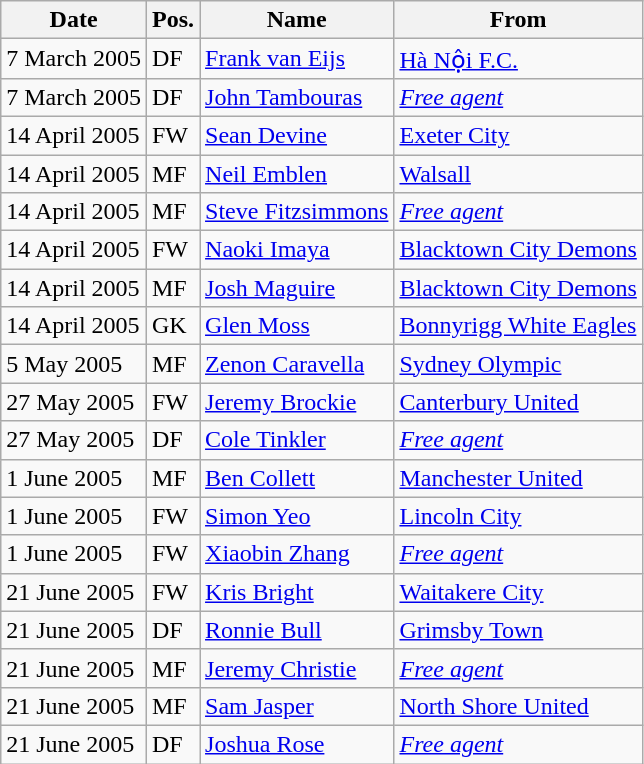<table class="wikitable">
<tr>
<th>Date</th>
<th>Pos.</th>
<th>Name</th>
<th>From</th>
</tr>
<tr>
<td>7 March 2005</td>
<td>DF</td>
<td> <a href='#'>Frank van Eijs</a></td>
<td> <a href='#'>Hà Nội F.C.</a></td>
</tr>
<tr>
<td>7 March 2005</td>
<td>DF</td>
<td> <a href='#'>John Tambouras</a></td>
<td><em><a href='#'>Free agent</a></em></td>
</tr>
<tr>
<td>14 April 2005</td>
<td>FW</td>
<td> <a href='#'>Sean Devine</a></td>
<td> <a href='#'>Exeter City</a></td>
</tr>
<tr>
<td>14 April 2005</td>
<td>MF</td>
<td> <a href='#'>Neil Emblen</a></td>
<td> <a href='#'>Walsall</a></td>
</tr>
<tr>
<td>14 April 2005</td>
<td>MF</td>
<td> <a href='#'>Steve Fitzsimmons</a></td>
<td><em><a href='#'>Free agent</a></em></td>
</tr>
<tr>
<td>14 April 2005</td>
<td>FW</td>
<td> <a href='#'>Naoki Imaya</a></td>
<td> <a href='#'>Blacktown City Demons</a></td>
</tr>
<tr>
<td>14 April 2005</td>
<td>MF</td>
<td> <a href='#'>Josh Maguire</a></td>
<td> <a href='#'>Blacktown City Demons</a></td>
</tr>
<tr>
<td>14 April 2005</td>
<td>GK</td>
<td> <a href='#'>Glen Moss</a></td>
<td> <a href='#'>Bonnyrigg White Eagles</a></td>
</tr>
<tr>
<td>5 May 2005</td>
<td>MF</td>
<td> <a href='#'>Zenon Caravella</a></td>
<td> <a href='#'>Sydney Olympic</a></td>
</tr>
<tr>
<td>27 May 2005</td>
<td>FW</td>
<td> <a href='#'>Jeremy Brockie</a></td>
<td> <a href='#'>Canterbury United</a></td>
</tr>
<tr>
<td>27 May 2005</td>
<td>DF</td>
<td> <a href='#'>Cole Tinkler</a></td>
<td><em><a href='#'>Free agent</a></em></td>
</tr>
<tr>
<td>1 June 2005</td>
<td>MF</td>
<td> <a href='#'>Ben Collett</a></td>
<td> <a href='#'>Manchester United</a></td>
</tr>
<tr>
<td>1 June 2005</td>
<td>FW</td>
<td> <a href='#'>Simon Yeo</a></td>
<td> <a href='#'>Lincoln City</a></td>
</tr>
<tr>
<td>1 June 2005</td>
<td>FW</td>
<td> <a href='#'>Xiaobin Zhang</a></td>
<td><em><a href='#'>Free agent</a></em></td>
</tr>
<tr>
<td>21 June 2005</td>
<td>FW</td>
<td> <a href='#'>Kris Bright</a></td>
<td> <a href='#'>Waitakere City</a></td>
</tr>
<tr>
<td>21 June 2005</td>
<td>DF</td>
<td> <a href='#'>Ronnie Bull</a></td>
<td> <a href='#'>Grimsby Town</a></td>
</tr>
<tr>
<td>21 June 2005</td>
<td>MF</td>
<td> <a href='#'>Jeremy Christie</a></td>
<td><em><a href='#'>Free agent</a></em></td>
</tr>
<tr>
<td>21 June 2005</td>
<td>MF</td>
<td> <a href='#'>Sam Jasper</a></td>
<td> <a href='#'>North Shore United</a></td>
</tr>
<tr>
<td>21 June 2005</td>
<td>DF</td>
<td> <a href='#'>Joshua Rose</a></td>
<td><em><a href='#'>Free agent</a></em></td>
</tr>
</table>
